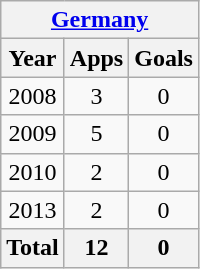<table class="wikitable" style="text-align:center">
<tr>
<th colspan=3><a href='#'>Germany</a></th>
</tr>
<tr>
<th>Year</th>
<th>Apps</th>
<th>Goals</th>
</tr>
<tr>
<td>2008</td>
<td>3</td>
<td>0</td>
</tr>
<tr>
<td>2009</td>
<td>5</td>
<td>0</td>
</tr>
<tr>
<td>2010</td>
<td>2</td>
<td>0</td>
</tr>
<tr>
<td>2013</td>
<td>2</td>
<td>0</td>
</tr>
<tr>
<th>Total</th>
<th>12</th>
<th>0</th>
</tr>
</table>
